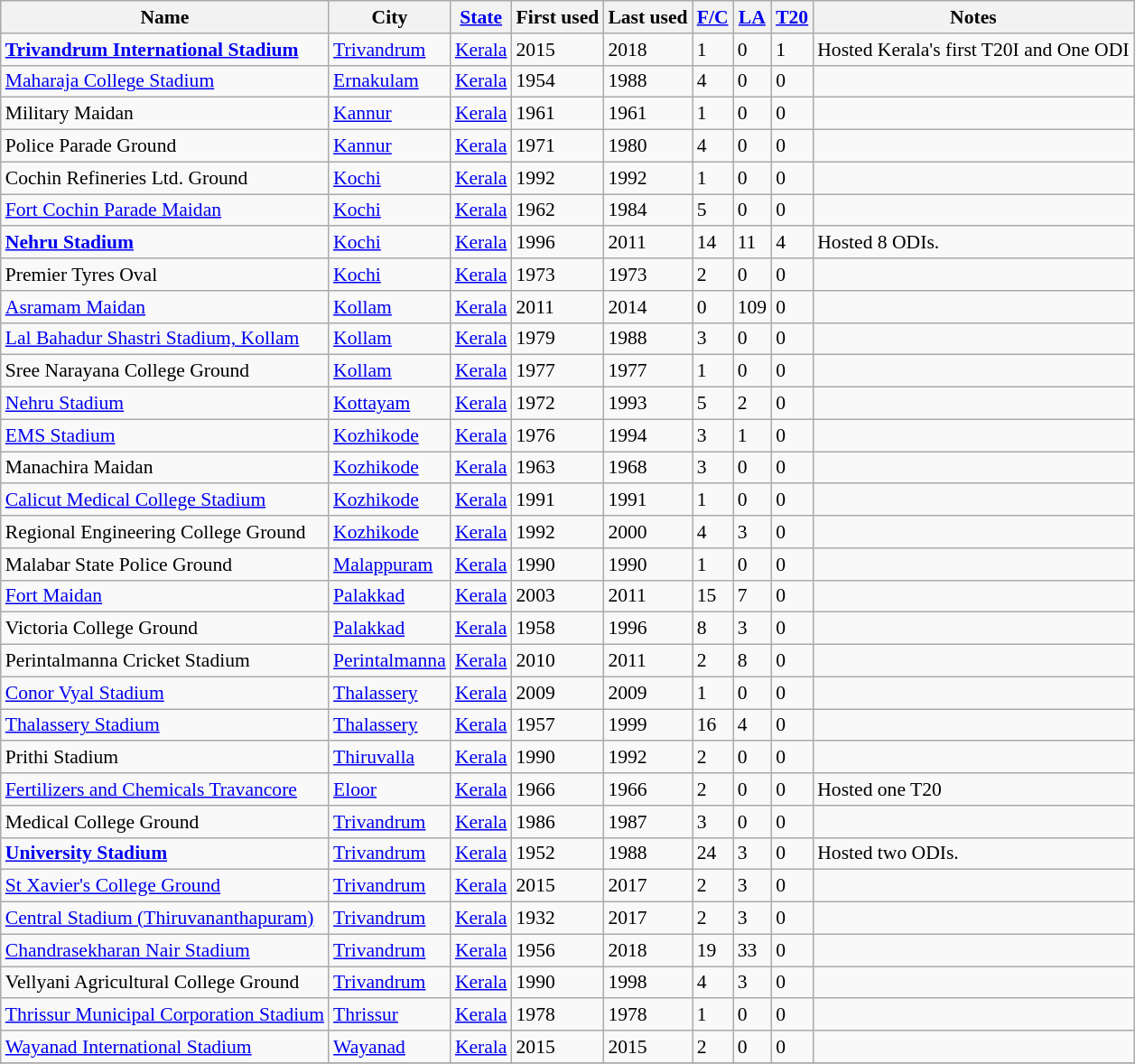<table class="wikitable sortable collapsible static-row-numbers" style="font-size: 90%">
<tr>
<th>Name</th>
<th>City</th>
<th><a href='#'>State</a></th>
<th>First used</th>
<th>Last used</th>
<th><a href='#'>F/C</a></th>
<th><a href='#'>LA</a></th>
<th><a href='#'>T20</a></th>
<th>Notes</th>
</tr>
<tr>
<td><strong><a href='#'>Trivandrum International Stadium</a></strong></td>
<td><a href='#'>Trivandrum</a></td>
<td><a href='#'>Kerala</a></td>
<td>2015</td>
<td>2018</td>
<td>1</td>
<td>0</td>
<td>1</td>
<td>Hosted Kerala's first T20I and One ODI</td>
</tr>
<tr>
<td><a href='#'>Maharaja College Stadium</a></td>
<td><a href='#'>Ernakulam</a></td>
<td><a href='#'>Kerala</a></td>
<td>1954</td>
<td>1988</td>
<td>4</td>
<td>0</td>
<td>0</td>
<td></td>
</tr>
<tr>
<td>Military Maidan</td>
<td><a href='#'>Kannur</a></td>
<td><a href='#'>Kerala</a></td>
<td>1961</td>
<td>1961</td>
<td>1</td>
<td>0</td>
<td>0</td>
<td></td>
</tr>
<tr>
<td>Police Parade Ground</td>
<td><a href='#'>Kannur</a></td>
<td><a href='#'>Kerala</a></td>
<td>1971</td>
<td>1980</td>
<td>4</td>
<td>0</td>
<td>0</td>
<td></td>
</tr>
<tr>
<td>Cochin Refineries Ltd. Ground</td>
<td><a href='#'>Kochi</a></td>
<td><a href='#'>Kerala</a></td>
<td>1992</td>
<td>1992</td>
<td>1</td>
<td>0</td>
<td>0</td>
<td></td>
</tr>
<tr>
<td><a href='#'>Fort Cochin Parade Maidan</a></td>
<td><a href='#'>Kochi</a></td>
<td><a href='#'>Kerala</a></td>
<td>1962</td>
<td>1984</td>
<td>5</td>
<td>0</td>
<td>0</td>
<td></td>
</tr>
<tr>
<td><strong><a href='#'>Nehru Stadium</a></strong></td>
<td><a href='#'>Kochi</a></td>
<td><a href='#'>Kerala</a></td>
<td>1996</td>
<td>2011</td>
<td>14</td>
<td>11</td>
<td>4</td>
<td>Hosted 8 ODIs.</td>
</tr>
<tr>
<td>Premier Tyres Oval</td>
<td><a href='#'>Kochi</a></td>
<td><a href='#'>Kerala</a></td>
<td>1973</td>
<td>1973</td>
<td>2</td>
<td>0</td>
<td>0</td>
<td></td>
</tr>
<tr>
<td><a href='#'>Asramam Maidan</a></td>
<td><a href='#'>Kollam</a></td>
<td><a href='#'>Kerala</a></td>
<td>2011</td>
<td>2014</td>
<td>0</td>
<td>109</td>
<td>0</td>
<td></td>
</tr>
<tr>
<td><a href='#'>Lal Bahadur Shastri Stadium, Kollam</a></td>
<td><a href='#'>Kollam</a></td>
<td><a href='#'>Kerala</a></td>
<td>1979</td>
<td>1988</td>
<td>3</td>
<td>0</td>
<td>0</td>
<td></td>
</tr>
<tr>
<td>Sree Narayana College Ground</td>
<td><a href='#'>Kollam</a></td>
<td><a href='#'>Kerala</a></td>
<td>1977</td>
<td>1977</td>
<td>1</td>
<td>0</td>
<td>0</td>
<td></td>
</tr>
<tr>
<td><a href='#'>Nehru Stadium</a></td>
<td><a href='#'>Kottayam</a></td>
<td><a href='#'>Kerala</a></td>
<td>1972</td>
<td>1993</td>
<td>5</td>
<td>2</td>
<td>0</td>
<td></td>
</tr>
<tr>
<td><a href='#'>EMS Stadium</a></td>
<td><a href='#'>Kozhikode</a></td>
<td><a href='#'>Kerala</a></td>
<td>1976</td>
<td>1994</td>
<td>3</td>
<td>1</td>
<td>0</td>
<td></td>
</tr>
<tr>
<td>Manachira Maidan</td>
<td><a href='#'>Kozhikode</a></td>
<td><a href='#'>Kerala</a></td>
<td>1963</td>
<td>1968</td>
<td>3</td>
<td>0</td>
<td>0</td>
<td></td>
</tr>
<tr>
<td><a href='#'>Calicut Medical College Stadium</a></td>
<td><a href='#'>Kozhikode</a></td>
<td><a href='#'>Kerala</a></td>
<td>1991</td>
<td>1991</td>
<td>1</td>
<td>0</td>
<td>0</td>
<td></td>
</tr>
<tr>
<td>Regional Engineering College Ground</td>
<td><a href='#'>Kozhikode</a></td>
<td><a href='#'>Kerala</a></td>
<td>1992</td>
<td>2000</td>
<td>4</td>
<td>3</td>
<td>0</td>
<td></td>
</tr>
<tr>
<td>Malabar State Police Ground</td>
<td><a href='#'>Malappuram</a></td>
<td><a href='#'>Kerala</a></td>
<td>1990</td>
<td>1990</td>
<td>1</td>
<td>0</td>
<td>0</td>
<td></td>
</tr>
<tr>
<td><a href='#'>Fort Maidan</a></td>
<td><a href='#'>Palakkad</a></td>
<td><a href='#'>Kerala</a></td>
<td>2003</td>
<td>2011</td>
<td>15</td>
<td>7</td>
<td>0</td>
<td></td>
</tr>
<tr>
<td>Victoria College Ground</td>
<td><a href='#'>Palakkad</a></td>
<td><a href='#'>Kerala</a></td>
<td>1958</td>
<td>1996</td>
<td>8</td>
<td>3</td>
<td>0</td>
<td></td>
</tr>
<tr>
<td>Perintalmanna Cricket Stadium</td>
<td><a href='#'>Perintalmanna</a></td>
<td><a href='#'>Kerala</a></td>
<td>2010</td>
<td>2011</td>
<td>2</td>
<td>8</td>
<td>0</td>
<td></td>
</tr>
<tr>
<td><a href='#'>Conor Vyal Stadium</a></td>
<td><a href='#'>Thalassery</a></td>
<td><a href='#'>Kerala</a></td>
<td>2009</td>
<td>2009</td>
<td>1</td>
<td>0</td>
<td>0</td>
<td></td>
</tr>
<tr>
<td><a href='#'>Thalassery Stadium</a></td>
<td><a href='#'>Thalassery</a></td>
<td><a href='#'>Kerala</a></td>
<td>1957</td>
<td>1999</td>
<td>16</td>
<td>4</td>
<td>0</td>
<td></td>
</tr>
<tr>
<td>Prithi Stadium</td>
<td><a href='#'>Thiruvalla</a></td>
<td><a href='#'>Kerala</a></td>
<td>1990</td>
<td>1992</td>
<td>2</td>
<td>0</td>
<td>0</td>
<td></td>
</tr>
<tr>
<td><a href='#'>Fertilizers and Chemicals Travancore</a></td>
<td><a href='#'>Eloor</a></td>
<td><a href='#'>Kerala</a></td>
<td>1966</td>
<td>1966</td>
<td>2</td>
<td>0</td>
<td>0</td>
<td>Hosted one T20</td>
</tr>
<tr>
<td>Medical College Ground</td>
<td><a href='#'>Trivandrum</a></td>
<td><a href='#'>Kerala</a></td>
<td>1986</td>
<td>1987</td>
<td>3</td>
<td>0</td>
<td>0</td>
<td></td>
</tr>
<tr>
<td><strong><a href='#'>University Stadium</a></strong></td>
<td><a href='#'>Trivandrum</a></td>
<td><a href='#'>Kerala</a></td>
<td>1952</td>
<td>1988</td>
<td>24</td>
<td>3</td>
<td>0</td>
<td>Hosted two ODIs.</td>
</tr>
<tr>
<td><a href='#'>St Xavier's College Ground</a></td>
<td><a href='#'>Trivandrum</a></td>
<td><a href='#'>Kerala</a></td>
<td>2015</td>
<td>2017</td>
<td>2</td>
<td>3</td>
<td>0</td>
<td></td>
</tr>
<tr>
<td><a href='#'>Central Stadium (Thiruvananthapuram)</a></td>
<td><a href='#'>Trivandrum</a></td>
<td><a href='#'>Kerala</a></td>
<td>1932</td>
<td>2017</td>
<td>2</td>
<td>3</td>
<td>0</td>
<td></td>
</tr>
<tr>
<td><a href='#'>Chandrasekharan Nair Stadium</a></td>
<td><a href='#'>Trivandrum</a></td>
<td><a href='#'>Kerala</a></td>
<td>1956</td>
<td>2018</td>
<td>19</td>
<td>33</td>
<td>0</td>
<td></td>
</tr>
<tr>
<td>Vellyani Agricultural College Ground</td>
<td><a href='#'>Trivandrum</a></td>
<td><a href='#'>Kerala</a></td>
<td>1990</td>
<td>1998</td>
<td>4</td>
<td>3</td>
<td>0</td>
<td></td>
</tr>
<tr>
<td><a href='#'>Thrissur Municipal Corporation Stadium</a></td>
<td><a href='#'>Thrissur</a></td>
<td><a href='#'>Kerala</a></td>
<td>1978</td>
<td>1978</td>
<td>1</td>
<td>0</td>
<td>0</td>
<td></td>
</tr>
<tr>
<td><a href='#'>Wayanad International Stadium</a></td>
<td><a href='#'>Wayanad</a></td>
<td><a href='#'>Kerala</a></td>
<td>2015</td>
<td>2015</td>
<td>2</td>
<td>0</td>
<td>0</td>
<td></td>
</tr>
<tr>
</tr>
</table>
